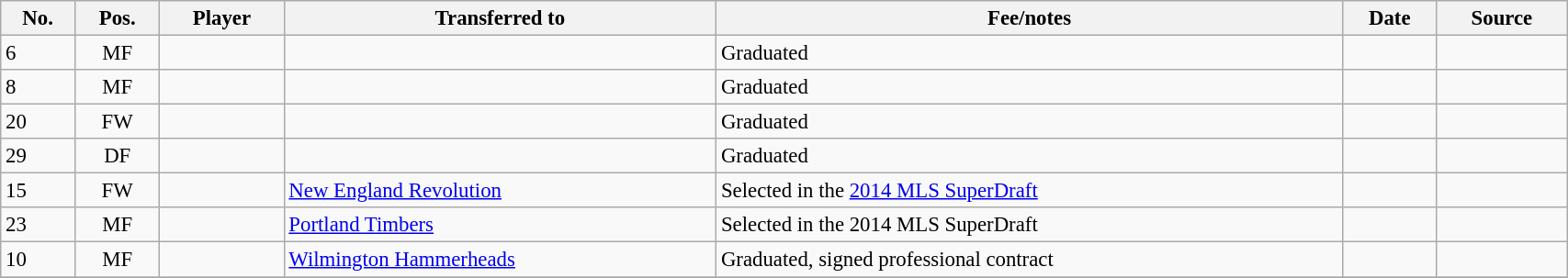<table class="wikitable sortable" style="width:90%; text-align:center; font-size:95%; text-align:left;">
<tr>
<th>No.</th>
<th>Pos.</th>
<th>Player</th>
<th>Transferred to</th>
<th>Fee/notes</th>
<th>Date</th>
<th>Source</th>
</tr>
<tr>
<td>6</td>
<td align=center>MF</td>
<td></td>
<td></td>
<td>Graduated</td>
<td></td>
<td></td>
</tr>
<tr>
<td>8</td>
<td align=center>MF</td>
<td></td>
<td></td>
<td>Graduated</td>
<td></td>
<td></td>
</tr>
<tr>
<td>20</td>
<td align=center>FW</td>
<td></td>
<td></td>
<td>Graduated</td>
<td></td>
<td></td>
</tr>
<tr>
<td>29</td>
<td align=center>DF</td>
<td></td>
<td></td>
<td>Graduated</td>
<td></td>
<td></td>
</tr>
<tr>
<td>15</td>
<td align=center>FW</td>
<td></td>
<td> <a href='#'>New England Revolution</a></td>
<td>Selected in the <a href='#'>2014 MLS SuperDraft</a></td>
<td></td>
<td></td>
</tr>
<tr>
<td>23</td>
<td align=center>MF</td>
<td></td>
<td> <a href='#'>Portland Timbers</a></td>
<td>Selected in the 2014 MLS SuperDraft</td>
<td></td>
<td></td>
</tr>
<tr>
<td>10</td>
<td align=center>MF</td>
<td></td>
<td> <a href='#'>Wilmington Hammerheads</a></td>
<td>Graduated, signed professional contract</td>
<td></td>
<td></td>
</tr>
<tr>
</tr>
</table>
